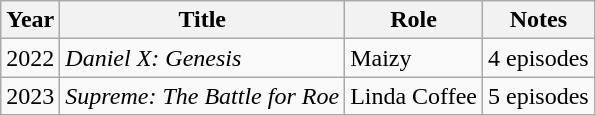<table class="wikitable">
<tr>
<th>Year</th>
<th>Title</th>
<th>Role</th>
<th>Notes</th>
</tr>
<tr>
<td>2022</td>
<td><em>Daniel X: Genesis</em></td>
<td>Maizy</td>
<td>4 episodes </td>
</tr>
<tr>
<td>2023</td>
<td><em>Supreme: The Battle for Roe</em></td>
<td>Linda Coffee</td>
<td>5 episodes </td>
</tr>
</table>
